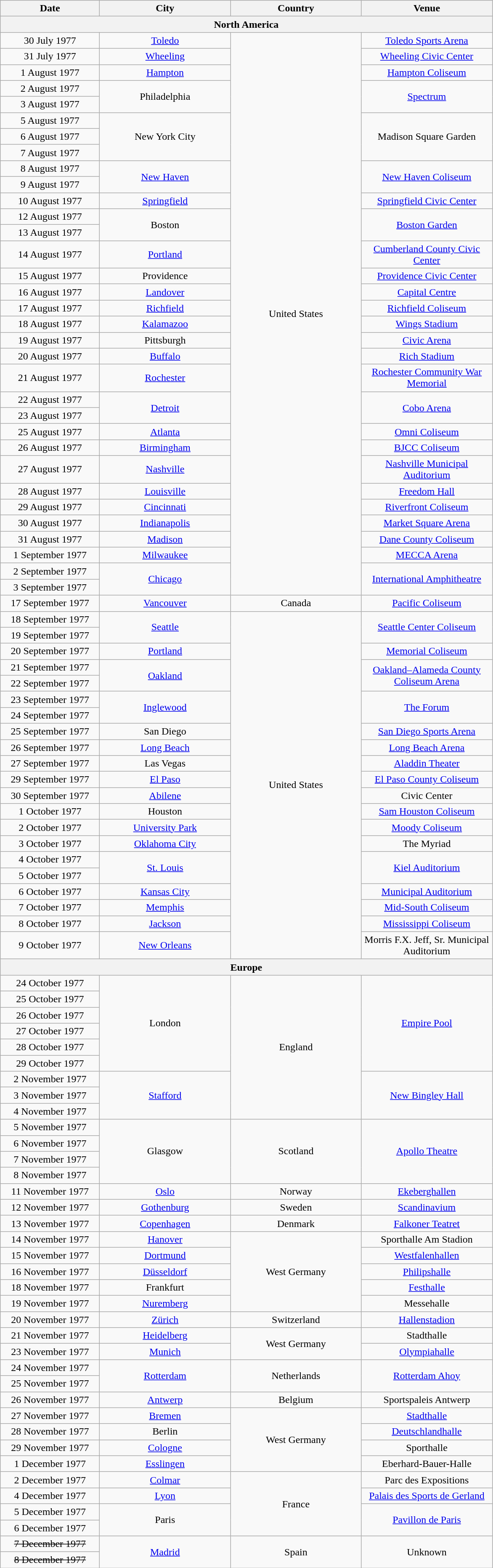<table class="wikitable" style="text-align:center;">
<tr>
<th style="width:150px;">Date</th>
<th style="width:200px;">City</th>
<th style="width:200px;">Country</th>
<th style="width:200px;">Venue</th>
</tr>
<tr>
<th colspan="4">North America</th>
</tr>
<tr>
<td>30 July 1977</td>
<td><a href='#'>Toledo</a></td>
<td rowspan="33">United States</td>
<td><a href='#'>Toledo Sports Arena</a></td>
</tr>
<tr>
<td>31 July 1977</td>
<td><a href='#'>Wheeling</a></td>
<td><a href='#'>Wheeling Civic Center</a></td>
</tr>
<tr>
<td>1 August 1977</td>
<td><a href='#'>Hampton</a></td>
<td><a href='#'>Hampton Coliseum</a></td>
</tr>
<tr>
<td>2 August 1977</td>
<td rowspan="2">Philadelphia</td>
<td rowspan="2"><a href='#'>Spectrum</a></td>
</tr>
<tr>
<td>3 August 1977</td>
</tr>
<tr>
<td>5 August 1977</td>
<td rowspan="3">New York City</td>
<td rowspan="3">Madison Square Garden</td>
</tr>
<tr>
<td>6 August 1977</td>
</tr>
<tr>
<td>7 August 1977</td>
</tr>
<tr>
<td>8 August 1977</td>
<td rowspan="2"><a href='#'>New Haven</a></td>
<td rowspan="2"><a href='#'>New Haven Coliseum</a></td>
</tr>
<tr>
<td>9 August 1977</td>
</tr>
<tr>
<td>10 August 1977</td>
<td><a href='#'>Springfield</a></td>
<td><a href='#'>Springfield Civic Center</a></td>
</tr>
<tr>
<td>12 August 1977</td>
<td rowspan="2">Boston</td>
<td rowspan="2"><a href='#'>Boston Garden</a></td>
</tr>
<tr>
<td>13 August 1977</td>
</tr>
<tr>
<td>14 August 1977</td>
<td><a href='#'>Portland</a></td>
<td><a href='#'>Cumberland County Civic Center</a></td>
</tr>
<tr>
<td>15 August 1977</td>
<td>Providence</td>
<td><a href='#'>Providence Civic Center</a></td>
</tr>
<tr>
<td>16 August 1977</td>
<td><a href='#'>Landover</a></td>
<td><a href='#'>Capital Centre</a></td>
</tr>
<tr>
<td>17 August 1977</td>
<td><a href='#'>Richfield</a></td>
<td><a href='#'>Richfield Coliseum</a></td>
</tr>
<tr>
<td>18 August 1977</td>
<td><a href='#'>Kalamazoo</a></td>
<td><a href='#'>Wings Stadium</a></td>
</tr>
<tr>
<td>19 August 1977</td>
<td>Pittsburgh</td>
<td><a href='#'>Civic Arena</a></td>
</tr>
<tr>
<td>20 August 1977</td>
<td><a href='#'>Buffalo</a></td>
<td><a href='#'>Rich Stadium</a></td>
</tr>
<tr>
<td>21 August 1977</td>
<td><a href='#'>Rochester</a></td>
<td><a href='#'>Rochester Community War Memorial</a></td>
</tr>
<tr>
<td>22 August 1977</td>
<td rowspan="2"><a href='#'>Detroit</a></td>
<td rowspan="2"><a href='#'>Cobo Arena</a></td>
</tr>
<tr>
<td>23 August 1977</td>
</tr>
<tr>
<td>25 August 1977</td>
<td><a href='#'>Atlanta</a></td>
<td><a href='#'>Omni Coliseum</a></td>
</tr>
<tr>
<td>26 August 1977</td>
<td><a href='#'>Birmingham</a></td>
<td><a href='#'>BJCC Coliseum</a></td>
</tr>
<tr>
<td>27 August 1977</td>
<td><a href='#'>Nashville</a></td>
<td><a href='#'>Nashville Municipal Auditorium</a></td>
</tr>
<tr>
<td>28 August 1977</td>
<td><a href='#'>Louisville</a></td>
<td><a href='#'>Freedom Hall</a></td>
</tr>
<tr>
<td>29 August 1977</td>
<td><a href='#'>Cincinnati</a></td>
<td><a href='#'>Riverfront Coliseum</a></td>
</tr>
<tr>
<td>30 August 1977</td>
<td><a href='#'>Indianapolis</a></td>
<td><a href='#'>Market Square Arena</a></td>
</tr>
<tr>
<td>31 August 1977</td>
<td><a href='#'>Madison</a></td>
<td><a href='#'>Dane County Coliseum</a></td>
</tr>
<tr>
<td>1 September 1977</td>
<td><a href='#'>Milwaukee</a></td>
<td><a href='#'>MECCA Arena</a></td>
</tr>
<tr>
<td>2 September 1977</td>
<td rowspan="2"><a href='#'>Chicago</a></td>
<td rowspan="2"><a href='#'>International Amphitheatre</a></td>
</tr>
<tr>
<td>3 September 1977</td>
</tr>
<tr>
<td>17 September 1977</td>
<td><a href='#'>Vancouver</a></td>
<td>Canada</td>
<td><a href='#'>Pacific Coliseum</a></td>
</tr>
<tr>
<td>18 September 1977</td>
<td rowspan="2"><a href='#'>Seattle</a></td>
<td rowspan="21">United States</td>
<td rowspan="2"><a href='#'>Seattle Center Coliseum</a></td>
</tr>
<tr>
<td>19 September 1977</td>
</tr>
<tr>
<td>20 September 1977</td>
<td><a href='#'>Portland</a></td>
<td><a href='#'>Memorial Coliseum</a></td>
</tr>
<tr>
<td>21 September 1977</td>
<td rowspan="2"><a href='#'>Oakland</a></td>
<td rowspan="2"><a href='#'>Oakland–Alameda County Coliseum Arena</a></td>
</tr>
<tr>
<td>22 September 1977</td>
</tr>
<tr>
<td>23 September 1977</td>
<td rowspan="2"><a href='#'>Inglewood</a></td>
<td rowspan="2"><a href='#'>The Forum</a></td>
</tr>
<tr>
<td>24 September 1977</td>
</tr>
<tr>
<td>25 September 1977</td>
<td>San Diego</td>
<td><a href='#'>San Diego Sports Arena</a></td>
</tr>
<tr>
<td>26 September 1977</td>
<td><a href='#'>Long Beach</a></td>
<td><a href='#'>Long Beach Arena</a></td>
</tr>
<tr>
<td>27 September 1977</td>
<td>Las Vegas</td>
<td><a href='#'>Aladdin Theater</a></td>
</tr>
<tr>
<td>29 September 1977</td>
<td><a href='#'>El Paso</a></td>
<td><a href='#'>El Paso County Coliseum</a></td>
</tr>
<tr>
<td>30 September 1977</td>
<td><a href='#'>Abilene</a></td>
<td>Civic Center</td>
</tr>
<tr>
<td>1 October 1977</td>
<td>Houston</td>
<td><a href='#'>Sam Houston Coliseum</a></td>
</tr>
<tr>
<td>2 October 1977</td>
<td><a href='#'>University Park</a></td>
<td><a href='#'>Moody Coliseum</a></td>
</tr>
<tr>
<td>3 October 1977</td>
<td><a href='#'>Oklahoma City</a></td>
<td>The Myriad</td>
</tr>
<tr>
<td>4 October 1977</td>
<td rowspan="2"><a href='#'>St. Louis</a></td>
<td rowspan="2"><a href='#'>Kiel Auditorium</a></td>
</tr>
<tr>
<td>5 October 1977</td>
</tr>
<tr>
<td>6 October 1977</td>
<td><a href='#'>Kansas City</a></td>
<td><a href='#'>Municipal Auditorium</a></td>
</tr>
<tr>
<td>7 October 1977</td>
<td><a href='#'>Memphis</a></td>
<td><a href='#'>Mid-South Coliseum</a></td>
</tr>
<tr>
<td>8 October 1977</td>
<td><a href='#'>Jackson</a></td>
<td><a href='#'>Mississippi Coliseum</a></td>
</tr>
<tr>
<td>9 October 1977</td>
<td><a href='#'>New Orleans</a></td>
<td>Morris F.X. Jeff, Sr. Municipal Auditorium</td>
</tr>
<tr>
<th colspan="4">Europe</th>
</tr>
<tr>
<td>24 October 1977</td>
<td rowspan="6">London</td>
<td rowspan="9">England</td>
<td rowspan="6"><a href='#'>Empire Pool</a></td>
</tr>
<tr>
<td>25 October 1977</td>
</tr>
<tr>
<td>26 October 1977</td>
</tr>
<tr>
<td>27 October 1977</td>
</tr>
<tr>
<td>28 October 1977</td>
</tr>
<tr>
<td>29 October 1977</td>
</tr>
<tr>
<td>2 November 1977</td>
<td rowspan="3"><a href='#'>Stafford</a></td>
<td rowspan="3"><a href='#'>New Bingley Hall</a></td>
</tr>
<tr>
<td>3 November 1977</td>
</tr>
<tr>
<td>4 November 1977</td>
</tr>
<tr>
<td>5 November 1977</td>
<td rowspan="4">Glasgow</td>
<td rowspan="4">Scotland</td>
<td rowspan="4"><a href='#'>Apollo Theatre</a></td>
</tr>
<tr>
<td>6 November 1977</td>
</tr>
<tr>
<td>7 November 1977</td>
</tr>
<tr>
<td>8 November 1977</td>
</tr>
<tr>
<td>11 November 1977</td>
<td><a href='#'>Oslo</a></td>
<td>Norway</td>
<td><a href='#'>Ekeberghallen</a></td>
</tr>
<tr>
<td>12 November 1977</td>
<td><a href='#'>Gothenburg</a></td>
<td>Sweden</td>
<td><a href='#'>Scandinavium</a></td>
</tr>
<tr>
<td>13 November 1977</td>
<td><a href='#'>Copenhagen</a></td>
<td>Denmark</td>
<td><a href='#'>Falkoner Teatret</a></td>
</tr>
<tr>
<td>14 November 1977</td>
<td><a href='#'>Hanover</a></td>
<td rowspan="5">West Germany</td>
<td>Sporthalle Am Stadion</td>
</tr>
<tr>
<td>15 November 1977</td>
<td><a href='#'>Dortmund</a></td>
<td><a href='#'>Westfalenhallen</a></td>
</tr>
<tr>
<td>16 November 1977</td>
<td><a href='#'>Düsseldorf</a></td>
<td><a href='#'>Philipshalle</a></td>
</tr>
<tr>
<td>18 November 1977</td>
<td>Frankfurt</td>
<td><a href='#'>Festhalle</a></td>
</tr>
<tr>
<td>19 November 1977</td>
<td><a href='#'>Nuremberg</a></td>
<td>Messehalle</td>
</tr>
<tr>
<td>20 November 1977</td>
<td><a href='#'>Zürich</a></td>
<td>Switzerland</td>
<td><a href='#'>Hallenstadion</a></td>
</tr>
<tr>
<td>21 November 1977</td>
<td><a href='#'>Heidelberg</a></td>
<td rowspan="2">West Germany</td>
<td>Stadthalle</td>
</tr>
<tr>
<td>23 November 1977</td>
<td><a href='#'>Munich</a></td>
<td><a href='#'>Olympiahalle</a></td>
</tr>
<tr>
<td>24 November 1977</td>
<td rowspan="2"><a href='#'>Rotterdam</a></td>
<td rowspan="2">Netherlands</td>
<td rowspan="2"><a href='#'>Rotterdam Ahoy</a></td>
</tr>
<tr>
<td>25 November 1977</td>
</tr>
<tr>
<td>26 November 1977</td>
<td><a href='#'>Antwerp</a></td>
<td>Belgium</td>
<td>Sportspaleis Antwerp</td>
</tr>
<tr>
<td>27 November 1977</td>
<td><a href='#'>Bremen</a></td>
<td rowspan="4">West Germany</td>
<td><a href='#'>Stadthalle</a></td>
</tr>
<tr>
<td>28 November 1977</td>
<td>Berlin</td>
<td><a href='#'>Deutschlandhalle</a></td>
</tr>
<tr>
<td>29 November 1977</td>
<td><a href='#'>Cologne</a></td>
<td>Sporthalle</td>
</tr>
<tr>
<td>1 December 1977</td>
<td><a href='#'>Esslingen</a></td>
<td>Eberhard-Bauer-Halle</td>
</tr>
<tr>
<td>2 December 1977</td>
<td><a href='#'>Colmar</a></td>
<td rowspan="4">France</td>
<td>Parc des Expositions</td>
</tr>
<tr>
<td>4 December 1977</td>
<td><a href='#'>Lyon</a></td>
<td><a href='#'>Palais des Sports de Gerland</a></td>
</tr>
<tr>
<td>5 December 1977</td>
<td rowspan="2">Paris</td>
<td rowspan="2"><a href='#'>Pavillon de Paris</a></td>
</tr>
<tr>
<td>6 December 1977</td>
</tr>
<tr>
<td><s>7 December 1977</s></td>
<td rowspan="2"><a href='#'>Madrid</a></td>
<td rowspan="2">Spain</td>
<td rowspan="2">Unknown</td>
</tr>
<tr>
<td><s>8 December 1977</s></td>
</tr>
</table>
